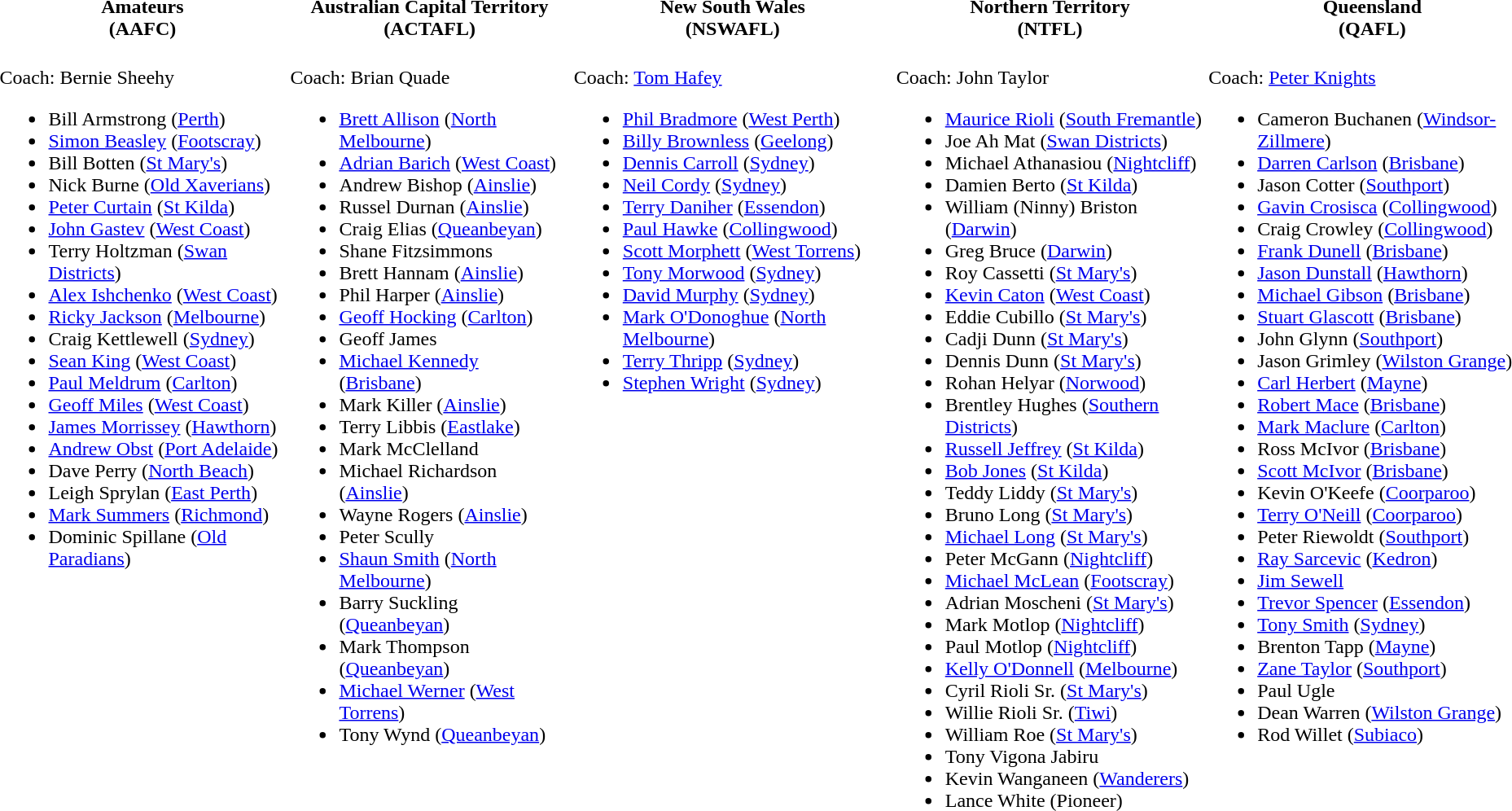<table>
<tr>
<th>Amateurs<br>(AAFC)</th>
<th>Australian Capital Territory<br>(ACTAFL) </th>
<th>New South Wales<br>(NSWAFL) </th>
<th>Northern Territory<br>(NTFL) </th>
<th>Queensland<br>(QAFL) </th>
</tr>
<tr valign="top">
<td><br>Coach: Bernie Sheehy<ul><li>Bill Armstrong (<a href='#'>Perth</a>)</li><li><a href='#'>Simon Beasley</a> (<a href='#'>Footscray</a>)</li><li>Bill Botten (<a href='#'>St Mary's</a>)</li><li>Nick Burne (<a href='#'>Old Xaverians</a>)</li><li><a href='#'>Peter Curtain</a> (<a href='#'>St Kilda</a>)</li><li><a href='#'>John Gastev</a> (<a href='#'>West Coast</a>)</li><li>Terry Holtzman (<a href='#'>Swan Districts</a>)</li><li><a href='#'>Alex Ishchenko</a> (<a href='#'>West Coast</a>)</li><li><a href='#'>Ricky Jackson</a> (<a href='#'>Melbourne</a>)</li><li>Craig Kettlewell (<a href='#'>Sydney</a>)</li><li><a href='#'>Sean King</a> (<a href='#'>West Coast</a>)</li><li><a href='#'>Paul Meldrum</a> (<a href='#'>Carlton</a>)</li><li><a href='#'>Geoff Miles</a> (<a href='#'>West Coast</a>)</li><li><a href='#'>James Morrissey</a> (<a href='#'>Hawthorn</a>)</li><li><a href='#'>Andrew Obst</a>  (<a href='#'>Port Adelaide</a>)</li><li>Dave Perry (<a href='#'>North Beach</a>)</li><li>Leigh Sprylan (<a href='#'>East Perth</a>)</li><li><a href='#'>Mark Summers</a> (<a href='#'>Richmond</a>)</li><li>Dominic Spillane (<a href='#'>Old Paradians</a>)</li></ul></td>
<td><br>Coach: Brian Quade<ul><li><a href='#'>Brett Allison</a> (<a href='#'>North Melbourne</a>)</li><li><a href='#'>Adrian Barich</a> (<a href='#'>West Coast</a>)</li><li>Andrew Bishop (<a href='#'>Ainslie</a>)</li><li>Russel Durnan (<a href='#'>Ainslie</a>)</li><li>Craig Elias (<a href='#'>Queanbeyan</a>)</li><li>Shane Fitzsimmons</li><li>Brett Hannam (<a href='#'>Ainslie</a>)</li><li>Phil Harper (<a href='#'>Ainslie</a>)</li><li><a href='#'>Geoff Hocking</a> (<a href='#'>Carlton</a>)</li><li>Geoff James</li><li><a href='#'>Michael Kennedy</a><br>(<a href='#'>Brisbane</a>)</li><li>Mark Killer (<a href='#'>Ainslie</a>)</li><li>Terry Libbis (<a href='#'>Eastlake</a>)</li><li>Mark McClelland</li><li>Michael Richardson (<a href='#'>Ainslie</a>)</li><li>Wayne Rogers (<a href='#'>Ainslie</a>)</li><li>Peter Scully</li><li><a href='#'>Shaun Smith</a> (<a href='#'>North Melbourne</a>)</li><li>Barry Suckling (<a href='#'>Queanbeyan</a>)</li><li>Mark Thompson (<a href='#'>Queanbeyan</a>)</li><li><a href='#'>Michael Werner</a> (<a href='#'>West Torrens</a>)</li><li>Tony Wynd (<a href='#'>Queanbeyan</a>)</li></ul></td>
<td><br>Coach: <a href='#'>Tom Hafey</a><ul><li><a href='#'>Phil Bradmore</a> (<a href='#'>West Perth</a>)</li><li><a href='#'>Billy Brownless</a> (<a href='#'>Geelong</a>)</li><li><a href='#'>Dennis Carroll</a> (<a href='#'>Sydney</a>)</li><li><a href='#'>Neil Cordy</a> (<a href='#'>Sydney</a>)</li><li><a href='#'>Terry Daniher</a> (<a href='#'>Essendon</a>)</li><li><a href='#'>Paul Hawke</a> (<a href='#'>Collingwood</a>)</li><li><a href='#'>Scott Morphett</a> (<a href='#'>West Torrens</a>)</li><li><a href='#'>Tony Morwood</a> (<a href='#'>Sydney</a>)</li><li><a href='#'>David Murphy</a> (<a href='#'>Sydney</a>)</li><li><a href='#'>Mark O'Donoghue</a> (<a href='#'>North Melbourne</a>)</li><li><a href='#'>Terry Thripp</a> (<a href='#'>Sydney</a>)</li><li><a href='#'>Stephen Wright</a> (<a href='#'>Sydney</a>)</li></ul></td>
<td><br>Coach: John Taylor<ul><li><a href='#'>Maurice Rioli</a> (<a href='#'>South Fremantle</a>)</li><li>Joe Ah Mat (<a href='#'>Swan Districts</a>)</li><li>Michael Athanasiou (<a href='#'>Nightcliff</a>)</li><li>Damien Berto (<a href='#'>St Kilda</a>)</li><li>William (Ninny) Briston (<a href='#'>Darwin</a>)</li><li>Greg Bruce (<a href='#'>Darwin</a>)</li><li>Roy Cassetti (<a href='#'>St Mary's</a>)</li><li><a href='#'>Kevin Caton</a> (<a href='#'>West Coast</a>)</li><li>Eddie Cubillo (<a href='#'>St Mary's</a>)</li><li>Cadji Dunn (<a href='#'>St Mary's</a>)</li><li>Dennis Dunn (<a href='#'>St Mary's</a>)</li><li>Rohan Helyar (<a href='#'>Norwood</a>)</li><li>Brentley Hughes (<a href='#'>Southern Districts</a>)</li><li><a href='#'>Russell Jeffrey</a> (<a href='#'>St Kilda</a>)</li><li><a href='#'>Bob Jones</a> (<a href='#'>St Kilda</a>)</li><li>Teddy Liddy (<a href='#'>St Mary's</a>)</li><li>Bruno Long (<a href='#'>St Mary's</a>)</li><li><a href='#'>Michael Long</a> (<a href='#'>St Mary's</a>)</li><li>Peter McGann (<a href='#'>Nightcliff</a>)</li><li><a href='#'>Michael McLean</a> (<a href='#'>Footscray</a>)</li><li>Adrian Moscheni (<a href='#'>St Mary's</a>)</li><li>Mark Motlop (<a href='#'>Nightcliff</a>)</li><li>Paul Motlop (<a href='#'>Nightcliff</a>)</li><li><a href='#'>Kelly O'Donnell</a> (<a href='#'>Melbourne</a>)</li><li>Cyril Rioli Sr. (<a href='#'>St Mary's</a>)</li><li>Willie Rioli Sr. (<a href='#'>Tiwi</a>)</li><li>William Roe (<a href='#'>St Mary's</a>)</li><li>Tony Vigona Jabiru</li><li>Kevin Wanganeen (<a href='#'>Wanderers</a>)</li><li>Lance White (Pioneer)</li></ul></td>
<td><br>Coach: <a href='#'>Peter Knights</a><ul><li>Cameron Buchanen (<a href='#'>Windsor-Zillmere</a>)</li><li><a href='#'>Darren Carlson</a> (<a href='#'>Brisbane</a>)</li><li>Jason Cotter (<a href='#'>Southport</a>)</li><li><a href='#'>Gavin Crosisca</a> (<a href='#'>Collingwood</a>)</li><li>Craig Crowley (<a href='#'>Collingwood</a>)</li><li><a href='#'>Frank Dunell</a> (<a href='#'>Brisbane</a>)</li><li><a href='#'>Jason Dunstall</a> (<a href='#'>Hawthorn</a>)</li><li><a href='#'>Michael Gibson</a> (<a href='#'>Brisbane</a>)</li><li><a href='#'>Stuart Glascott</a> (<a href='#'>Brisbane</a>)</li><li>John Glynn (<a href='#'>Southport</a>)</li><li>Jason Grimley (<a href='#'>Wilston Grange</a>)</li><li><a href='#'>Carl Herbert</a> (<a href='#'>Mayne</a>)</li><li><a href='#'>Robert Mace</a> (<a href='#'>Brisbane</a>)</li><li><a href='#'>Mark Maclure</a> (<a href='#'>Carlton</a>)</li><li>Ross McIvor (<a href='#'>Brisbane</a>)</li><li><a href='#'>Scott McIvor</a> (<a href='#'>Brisbane</a>)</li><li>Kevin O'Keefe (<a href='#'>Coorparoo</a>)</li><li><a href='#'>Terry O'Neill</a> (<a href='#'>Coorparoo</a>)</li><li>Peter Riewoldt (<a href='#'>Southport</a>)</li><li><a href='#'>Ray Sarcevic</a> (<a href='#'>Kedron</a>)</li><li><a href='#'>Jim Sewell</a></li><li><a href='#'>Trevor Spencer</a> (<a href='#'>Essendon</a>)</li><li><a href='#'>Tony Smith</a> (<a href='#'>Sydney</a>)</li><li>Brenton Tapp (<a href='#'>Mayne</a>)</li><li><a href='#'>Zane Taylor</a> (<a href='#'>Southport</a>)</li><li>Paul Ugle</li><li>Dean Warren (<a href='#'>Wilston Grange</a>)</li><li>Rod Willet (<a href='#'>Subiaco</a>)</li></ul></td>
</tr>
</table>
